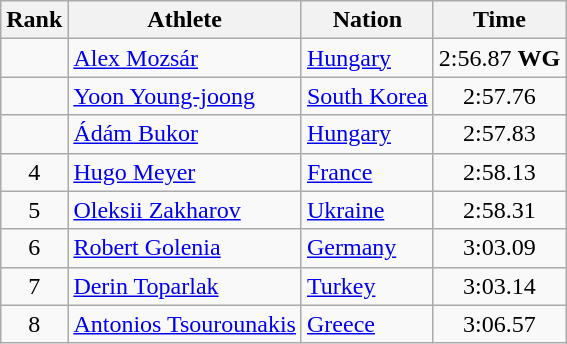<table class="wikitable sortable" style="text-align:center">
<tr>
<th>Rank</th>
<th>Athlete</th>
<th>Nation</th>
<th>Time</th>
</tr>
<tr>
<td></td>
<td align=left><a href='#'>Alex Mozsár</a></td>
<td align=left> <a href='#'>Hungary</a></td>
<td>2:56.87 <strong>WG</strong></td>
</tr>
<tr>
<td></td>
<td align=left><a href='#'>Yoon Young-joong</a></td>
<td align=left> <a href='#'>South Korea</a></td>
<td>2:57.76</td>
</tr>
<tr>
<td></td>
<td align=left><a href='#'>Ádám Bukor</a></td>
<td align=left> <a href='#'>Hungary</a></td>
<td>2:57.83</td>
</tr>
<tr>
<td>4</td>
<td align=left><a href='#'>Hugo Meyer</a></td>
<td align=left> <a href='#'>France</a></td>
<td>2:58.13</td>
</tr>
<tr>
<td>5</td>
<td align=left><a href='#'>Oleksii Zakharov</a></td>
<td align=left> <a href='#'>Ukraine</a></td>
<td>2:58.31</td>
</tr>
<tr>
<td>6</td>
<td align=left><a href='#'>Robert Golenia</a></td>
<td align=left> <a href='#'>Germany</a></td>
<td>3:03.09</td>
</tr>
<tr>
<td>7</td>
<td align=left><a href='#'>Derin Toparlak</a></td>
<td align=left> <a href='#'>Turkey</a></td>
<td>3:03.14</td>
</tr>
<tr>
<td>8</td>
<td align=left><a href='#'>Antonios Tsourounakis</a></td>
<td align=left> <a href='#'>Greece</a></td>
<td>3:06.57</td>
</tr>
</table>
